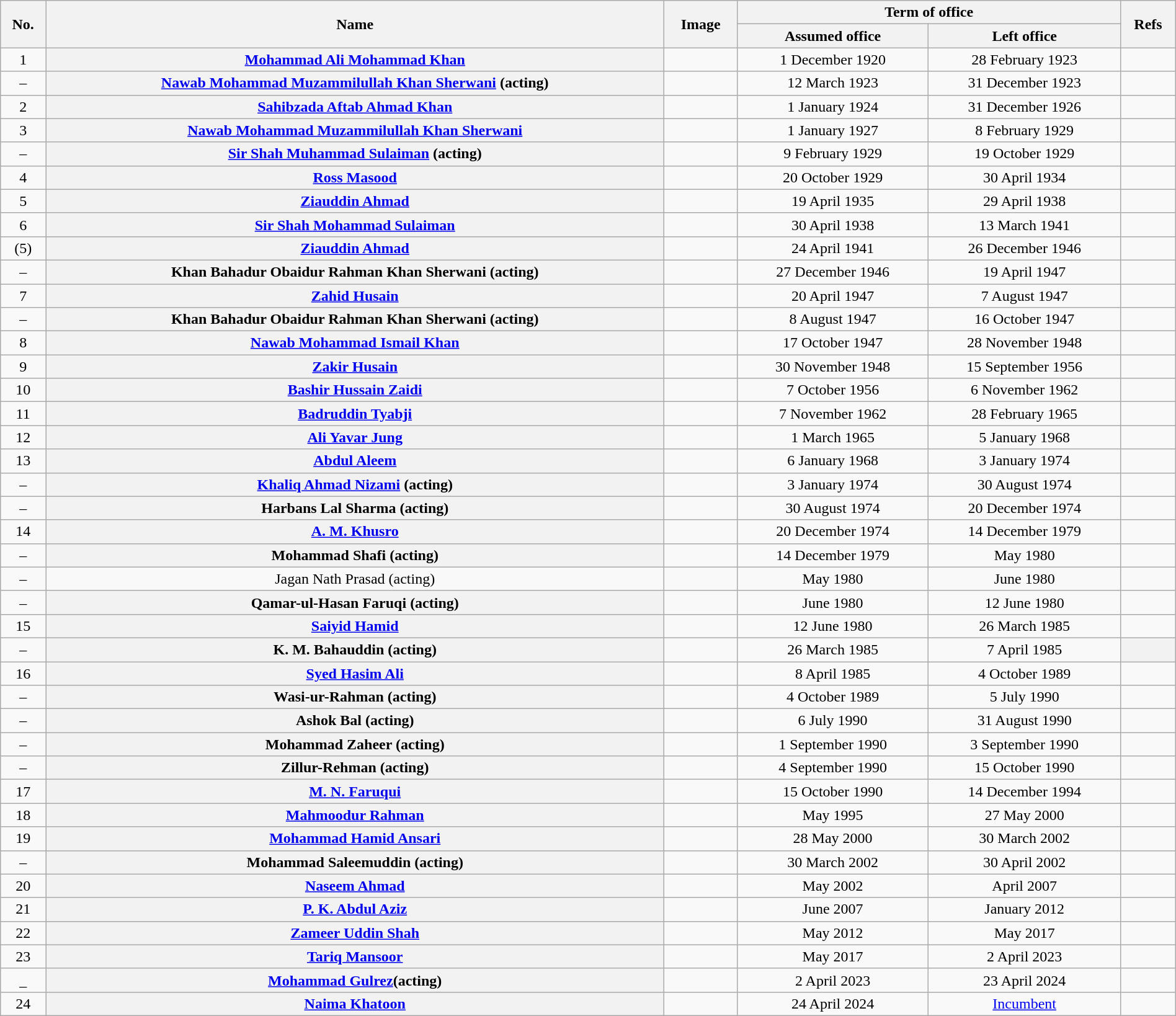<table class="wikitable" style="width:100%; text-align:center">
<tr>
<th rowspan="2">No.</th>
<th rowspan="2">Name</th>
<th rowspan="2">Image</th>
<th colspan="2">Term of office</th>
<th rowspan="2">Refs</th>
</tr>
<tr>
<th>Assumed office</th>
<th>Left office</th>
</tr>
<tr>
<td>1</td>
<th scope="row"><a href='#'>Mohammad Ali Mohammad Khan</a></th>
<td></td>
<td>1 December 1920</td>
<td>28 February 1923</td>
<td></td>
</tr>
<tr>
<td>–</td>
<th scope="row"><a href='#'>Nawab Mohammad Muzammilullah Khan Sherwani</a> (acting)</th>
<td></td>
<td>12 March 1923</td>
<td>31 December 1923</td>
<td></td>
</tr>
<tr>
<td>2</td>
<th scope="row"><a href='#'>Sahibzada Aftab Ahmad Khan</a></th>
<td></td>
<td>1 January 1924</td>
<td>31 December 1926</td>
<td></td>
</tr>
<tr>
<td>3</td>
<th scope="row"><a href='#'>Nawab Mohammad Muzammilullah Khan Sherwani</a></th>
<td></td>
<td>1 January 1927</td>
<td>8 February 1929</td>
<td></td>
</tr>
<tr>
<td>–</td>
<th scope="row"><a href='#'>Sir Shah Muhammad Sulaiman</a> (acting)</th>
<td></td>
<td>9 February 1929</td>
<td>19 October 1929</td>
<td></td>
</tr>
<tr>
<td>4</td>
<th scope="row"><a href='#'>Ross Masood</a></th>
<td></td>
<td>20 October 1929</td>
<td>30 April 1934</td>
<td></td>
</tr>
<tr>
<td>5</td>
<th scope="row"><a href='#'>Ziauddin Ahmad</a></th>
<td></td>
<td>19 April 1935</td>
<td>29 April 1938</td>
<td></td>
</tr>
<tr>
<td>6</td>
<th scope="row"><a href='#'>Sir Shah Mohammad Sulaiman</a></th>
<td></td>
<td>30 April 1938</td>
<td>13 March 1941</td>
<td></td>
</tr>
<tr>
<td>(5)</td>
<th scope="row"><a href='#'>Ziauddin Ahmad</a></th>
<td></td>
<td>24 April 1941</td>
<td>26 December 1946</td>
<td></td>
</tr>
<tr>
<td>–</td>
<th scope="row">Khan Bahadur Obaidur Rahman Khan Sherwani (acting)</th>
<td></td>
<td>27 December 1946</td>
<td>19 April 1947</td>
<td></td>
</tr>
<tr>
<td>7</td>
<th scope="row"><a href='#'>Zahid Husain</a></th>
<td></td>
<td>20 April 1947</td>
<td>7 August 1947</td>
<td></td>
</tr>
<tr>
<td>–</td>
<th scope="row">Khan Bahadur Obaidur Rahman Khan Sherwani (acting)</th>
<td></td>
<td>8 August 1947</td>
<td>16 October 1947</td>
<td></td>
</tr>
<tr>
<td>8</td>
<th scope="row"><a href='#'>Nawab Mohammad Ismail Khan</a></th>
<td></td>
<td>17 October 1947</td>
<td>28 November 1948</td>
<td></td>
</tr>
<tr>
<td>9</td>
<th scope="row"><a href='#'>Zakir Husain</a></th>
<td></td>
<td>30 November 1948</td>
<td>15 September 1956</td>
<td></td>
</tr>
<tr>
<td>10</td>
<th scope="row"><a href='#'>Bashir Hussain Zaidi</a></th>
<td></td>
<td>7 October 1956</td>
<td>6 November 1962</td>
<td></td>
</tr>
<tr>
<td>11</td>
<th scope="row"><a href='#'>Badruddin Tyabji</a></th>
<td></td>
<td>7 November 1962</td>
<td>28 February 1965</td>
<td></td>
</tr>
<tr>
<td>12</td>
<th scope="row"><a href='#'>Ali Yavar Jung</a></th>
<td></td>
<td>1 March 1965</td>
<td>5 January 1968</td>
<td></td>
</tr>
<tr>
<td>13</td>
<th scope="row"><a href='#'>Abdul Aleem</a></th>
<td></td>
<td>6 January 1968</td>
<td>3 January 1974</td>
<td></td>
</tr>
<tr>
<td>–</td>
<th scope="row"><a href='#'>Khaliq Ahmad Nizami</a> (acting)</th>
<td></td>
<td>3 January 1974</td>
<td>30 August 1974</td>
<td></td>
</tr>
<tr>
<td>–</td>
<th scope="row">Harbans Lal Sharma (acting)</th>
<td></td>
<td>30 August 1974</td>
<td>20 December 1974</td>
<td></td>
</tr>
<tr>
<td>14</td>
<th scope="row"><a href='#'>A. M. Khusro</a></th>
<td></td>
<td>20 December 1974</td>
<td>14 December 1979</td>
<td></td>
</tr>
<tr>
<td>–</td>
<th scope="row">Mohammad Shafi (acting)</th>
<td></td>
<td>14 December 1979</td>
<td>May 1980</td>
<td></td>
</tr>
<tr>
<td>–</td>
<td>Jagan Nath Prasad (acting)</td>
<td></td>
<td>May 1980</td>
<td>June 1980</td>
<td></td>
</tr>
<tr>
<td>–</td>
<th scope="row">Qamar-ul-Hasan Faruqi (acting)</th>
<td></td>
<td>June 1980</td>
<td>12 June 1980</td>
<td></td>
</tr>
<tr>
<td>15</td>
<th scope="row"><a href='#'>Saiyid Hamid</a></th>
<td></td>
<td>12 June 1980</td>
<td>26 March 1985</td>
<td></td>
</tr>
<tr>
<td>–</td>
<th scope="row">K. M. Bahauddin (acting)</th>
<td></td>
<td>26 March 1985</td>
<td>7 April 1985</td>
<th scope="row"></th>
</tr>
<tr>
<td>16</td>
<th scope="row"><a href='#'>Syed Hasim Ali</a></th>
<td></td>
<td>8 April 1985</td>
<td>4 October 1989</td>
<td></td>
</tr>
<tr>
<td>–</td>
<th scope="row">Wasi-ur-Rahman (acting)</th>
<td></td>
<td>4 October 1989</td>
<td>5 July 1990</td>
<td></td>
</tr>
<tr>
<td>–</td>
<th scope="row">Ashok Bal (acting)</th>
<td></td>
<td>6 July 1990</td>
<td>31 August 1990</td>
<td></td>
</tr>
<tr>
<td>–</td>
<th scope="row">Mohammad Zaheer (acting)</th>
<td></td>
<td>1 September 1990</td>
<td>3 September 1990</td>
<td></td>
</tr>
<tr>
<td>–</td>
<th scope="row">Zillur-Rehman (acting)</th>
<td></td>
<td>4 September 1990</td>
<td>15 October 1990</td>
<td></td>
</tr>
<tr>
<td>17</td>
<th scope="row"><a href='#'>M. N. Faruqui</a></th>
<td></td>
<td>15 October 1990</td>
<td>14 December 1994</td>
<td></td>
</tr>
<tr>
<td>18</td>
<th scope="row"><a href='#'>Mahmoodur Rahman</a></th>
<td></td>
<td>May 1995</td>
<td>27 May 2000</td>
<td></td>
</tr>
<tr>
<td>19</td>
<th scope="row"><a href='#'>Mohammad Hamid Ansari</a></th>
<td></td>
<td>28 May 2000</td>
<td>30 March 2002</td>
<td></td>
</tr>
<tr>
<td>–</td>
<th scope="row">Mohammad Saleemuddin (acting)</th>
<td></td>
<td>30 March 2002</td>
<td>30 April 2002</td>
<td></td>
</tr>
<tr>
<td>20</td>
<th scope="row"><a href='#'>Naseem Ahmad</a></th>
<td></td>
<td>May 2002</td>
<td>April 2007</td>
<td></td>
</tr>
<tr>
<td>21</td>
<th scope="row"><a href='#'>P. K. Abdul Aziz</a></th>
<td></td>
<td>June 2007</td>
<td>January 2012</td>
<td></td>
</tr>
<tr>
<td>22</td>
<th scope="row"><a href='#'>Zameer Uddin Shah</a></th>
<td></td>
<td>May 2012</td>
<td>May 2017</td>
<td></td>
</tr>
<tr>
<td>23</td>
<th scope="row"><a href='#'>Tariq Mansoor</a></th>
<td></td>
<td>May 2017</td>
<td>2 April 2023</td>
<td></td>
</tr>
<tr>
<td>_</td>
<th scope="row"><a href='#'>Mohammad Gulrez</a>(acting)</th>
<td></td>
<td>2 April 2023</td>
<td>23 April 2024</td>
<td></td>
</tr>
<tr>
<td>24</td>
<th scope=row"><a href='#'>Naima Khatoon</a></th>
<td></td>
<td>24 April 2024</td>
<td><a href='#'>Incumbent</a></td>
<td></td>
</tr>
</table>
